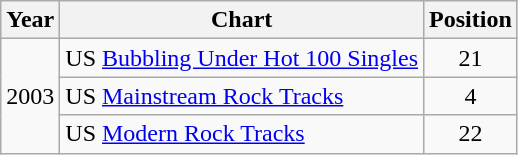<table class="wikitable">
<tr>
<th>Year</th>
<th>Chart</th>
<th>Position</th>
</tr>
<tr>
<td rowspan="3">2003</td>
<td>US <a href='#'>Bubbling Under Hot 100 Singles</a></td>
<td align="center">21</td>
</tr>
<tr>
<td>US <a href='#'>Mainstream Rock Tracks</a></td>
<td align="center">4</td>
</tr>
<tr>
<td>US <a href='#'>Modern Rock Tracks</a></td>
<td align="center">22</td>
</tr>
</table>
